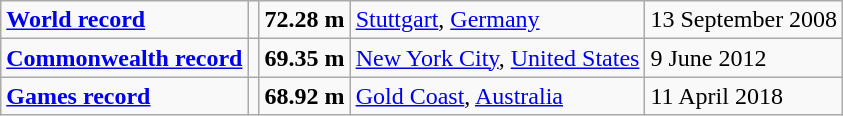<table class="wikitable">
<tr>
<td><a href='#'><strong>World record</strong></a></td>
<td></td>
<td><strong>72.28 m</strong></td>
<td><a href='#'>Stuttgart</a>, <a href='#'>Germany</a></td>
<td>13 September 2008</td>
</tr>
<tr>
<td><a href='#'><strong>Commonwealth record</strong></a></td>
<td></td>
<td><strong>69.35 m </strong></td>
<td><a href='#'>New York City</a>, <a href='#'>United States</a></td>
<td>9 June 2012</td>
</tr>
<tr>
<td><a href='#'><strong>Games record</strong></a></td>
<td></td>
<td><strong>68.92 m</strong></td>
<td><a href='#'>Gold Coast</a>, <a href='#'>Australia</a></td>
<td>11 April 2018</td>
</tr>
</table>
